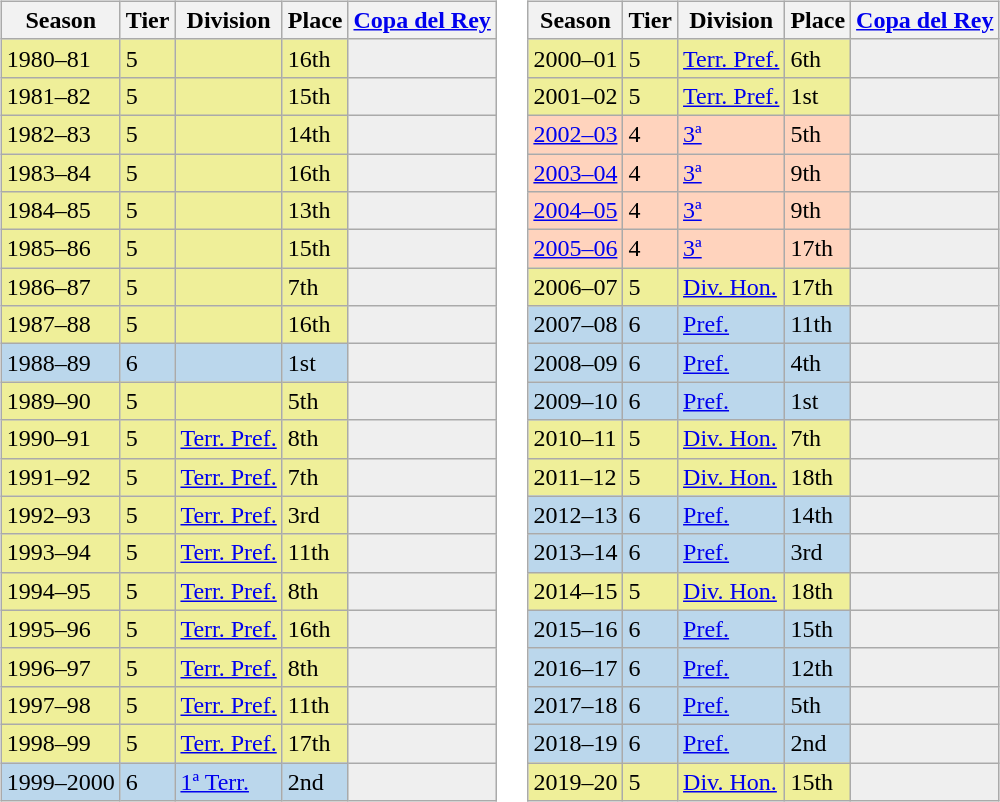<table>
<tr>
<td valign="top" width=0%><br><table class="wikitable">
<tr style="background:#f0f6fa;">
<th>Season</th>
<th>Tier</th>
<th>Division</th>
<th>Place</th>
<th><a href='#'>Copa del Rey</a></th>
</tr>
<tr>
<td style="background:#EFEF99;">1980–81</td>
<td style="background:#EFEF99;">5</td>
<td style="background:#EFEF99;"></td>
<td style="background:#EFEF99;">16th</td>
<th style="background:#efefef;"></th>
</tr>
<tr>
<td style="background:#EFEF99;">1981–82</td>
<td style="background:#EFEF99;">5</td>
<td style="background:#EFEF99;"></td>
<td style="background:#EFEF99;">15th</td>
<th style="background:#efefef;"></th>
</tr>
<tr>
<td style="background:#EFEF99;">1982–83</td>
<td style="background:#EFEF99;">5</td>
<td style="background:#EFEF99;"></td>
<td style="background:#EFEF99;">14th</td>
<th style="background:#efefef;"></th>
</tr>
<tr>
<td style="background:#EFEF99;">1983–84</td>
<td style="background:#EFEF99;">5</td>
<td style="background:#EFEF99;"></td>
<td style="background:#EFEF99;">16th</td>
<th style="background:#efefef;"></th>
</tr>
<tr>
<td style="background:#EFEF99;">1984–85</td>
<td style="background:#EFEF99;">5</td>
<td style="background:#EFEF99;"></td>
<td style="background:#EFEF99;">13th</td>
<th style="background:#efefef;"></th>
</tr>
<tr>
<td style="background:#EFEF99;">1985–86</td>
<td style="background:#EFEF99;">5</td>
<td style="background:#EFEF99;"></td>
<td style="background:#EFEF99;">15th</td>
<th style="background:#efefef;"></th>
</tr>
<tr>
<td style="background:#EFEF99;">1986–87</td>
<td style="background:#EFEF99;">5</td>
<td style="background:#EFEF99;"></td>
<td style="background:#EFEF99;">7th</td>
<th style="background:#efefef;"></th>
</tr>
<tr>
<td style="background:#EFEF99;">1987–88</td>
<td style="background:#EFEF99;">5</td>
<td style="background:#EFEF99;"></td>
<td style="background:#EFEF99;">16th</td>
<th style="background:#efefef;"></th>
</tr>
<tr>
<td style="background:#BBD7EC;">1988–89</td>
<td style="background:#BBD7EC;">6</td>
<td style="background:#BBD7EC;"></td>
<td style="background:#BBD7EC;">1st</td>
<th style="background:#efefef;"></th>
</tr>
<tr>
<td style="background:#EFEF99;">1989–90</td>
<td style="background:#EFEF99;">5</td>
<td style="background:#EFEF99;"></td>
<td style="background:#EFEF99;">5th</td>
<th style="background:#efefef;"></th>
</tr>
<tr>
<td style="background:#EFEF99;">1990–91</td>
<td style="background:#EFEF99;">5</td>
<td style="background:#EFEF99;"><a href='#'>Terr. Pref.</a></td>
<td style="background:#EFEF99;">8th</td>
<th style="background:#efefef;"></th>
</tr>
<tr>
<td style="background:#EFEF99;">1991–92</td>
<td style="background:#EFEF99;">5</td>
<td style="background:#EFEF99;"><a href='#'>Terr. Pref.</a></td>
<td style="background:#EFEF99;">7th</td>
<th style="background:#efefef;"></th>
</tr>
<tr>
<td style="background:#EFEF99;">1992–93</td>
<td style="background:#EFEF99;">5</td>
<td style="background:#EFEF99;"><a href='#'>Terr. Pref.</a></td>
<td style="background:#EFEF99;">3rd</td>
<th style="background:#efefef;"></th>
</tr>
<tr>
<td style="background:#EFEF99;">1993–94</td>
<td style="background:#EFEF99;">5</td>
<td style="background:#EFEF99;"><a href='#'>Terr. Pref.</a></td>
<td style="background:#EFEF99;">11th</td>
<th style="background:#efefef;"></th>
</tr>
<tr>
<td style="background:#EFEF99;">1994–95</td>
<td style="background:#EFEF99;">5</td>
<td style="background:#EFEF99;"><a href='#'>Terr. Pref.</a></td>
<td style="background:#EFEF99;">8th</td>
<th style="background:#efefef;"></th>
</tr>
<tr>
<td style="background:#EFEF99;">1995–96</td>
<td style="background:#EFEF99;">5</td>
<td style="background:#EFEF99;"><a href='#'>Terr. Pref.</a></td>
<td style="background:#EFEF99;">16th</td>
<th style="background:#efefef;"></th>
</tr>
<tr>
<td style="background:#EFEF99;">1996–97</td>
<td style="background:#EFEF99;">5</td>
<td style="background:#EFEF99;"><a href='#'>Terr. Pref.</a></td>
<td style="background:#EFEF99;">8th</td>
<th style="background:#efefef;"></th>
</tr>
<tr>
<td style="background:#EFEF99;">1997–98</td>
<td style="background:#EFEF99;">5</td>
<td style="background:#EFEF99;"><a href='#'>Terr. Pref.</a></td>
<td style="background:#EFEF99;">11th</td>
<th style="background:#efefef;"></th>
</tr>
<tr>
<td style="background:#EFEF99;">1998–99</td>
<td style="background:#EFEF99;">5</td>
<td style="background:#EFEF99;"><a href='#'>Terr. Pref.</a></td>
<td style="background:#EFEF99;">17th</td>
<th style="background:#efefef;"></th>
</tr>
<tr>
<td style="background:#BBD7EC;">1999–2000</td>
<td style="background:#BBD7EC;">6</td>
<td style="background:#BBD7EC;"><a href='#'>1ª Terr.</a></td>
<td style="background:#BBD7EC;">2nd</td>
<th style="background:#efefef;"></th>
</tr>
</table>
</td>
<td valign="top" width=0%><br><table class="wikitable">
<tr style="background:#f0f6fa;">
<th>Season</th>
<th>Tier</th>
<th>Division</th>
<th>Place</th>
<th><a href='#'>Copa del Rey</a></th>
</tr>
<tr>
<td style="background:#EFEF99;">2000–01</td>
<td style="background:#EFEF99;">5</td>
<td style="background:#EFEF99;"><a href='#'>Terr. Pref.</a></td>
<td style="background:#EFEF99;">6th</td>
<th style="background:#efefef;"></th>
</tr>
<tr>
<td style="background:#EFEF99;">2001–02</td>
<td style="background:#EFEF99;">5</td>
<td style="background:#EFEF99;"><a href='#'>Terr. Pref.</a></td>
<td style="background:#EFEF99;">1st</td>
<th style="background:#efefef;"></th>
</tr>
<tr>
<td style="background:#FFD3BD;"><a href='#'>2002–03</a></td>
<td style="background:#FFD3BD;">4</td>
<td style="background:#FFD3BD;"><a href='#'>3ª</a></td>
<td style="background:#FFD3BD;">5th</td>
<th style="background:#efefef;"></th>
</tr>
<tr>
<td style="background:#FFD3BD;"><a href='#'>2003–04</a></td>
<td style="background:#FFD3BD;">4</td>
<td style="background:#FFD3BD;"><a href='#'>3ª</a></td>
<td style="background:#FFD3BD;">9th</td>
<th style="background:#efefef;"></th>
</tr>
<tr>
<td style="background:#FFD3BD;"><a href='#'>2004–05</a></td>
<td style="background:#FFD3BD;">4</td>
<td style="background:#FFD3BD;"><a href='#'>3ª</a></td>
<td style="background:#FFD3BD;">9th</td>
<th style="background:#efefef;"></th>
</tr>
<tr>
<td style="background:#FFD3BD;"><a href='#'>2005–06</a></td>
<td style="background:#FFD3BD;">4</td>
<td style="background:#FFD3BD;"><a href='#'>3ª</a></td>
<td style="background:#FFD3BD;">17th</td>
<th style="background:#efefef;"></th>
</tr>
<tr>
<td style="background:#EFEF99;">2006–07</td>
<td style="background:#EFEF99;">5</td>
<td style="background:#EFEF99;"><a href='#'>Div. Hon.</a></td>
<td style="background:#EFEF99;">17th</td>
<th style="background:#efefef;"></th>
</tr>
<tr>
<td style="background:#BBD7EC;">2007–08</td>
<td style="background:#BBD7EC;">6</td>
<td style="background:#BBD7EC;"><a href='#'>Pref.</a></td>
<td style="background:#BBD7EC;">11th</td>
<th style="background:#efefef;"></th>
</tr>
<tr>
<td style="background:#BBD7EC;">2008–09</td>
<td style="background:#BBD7EC;">6</td>
<td style="background:#BBD7EC;"><a href='#'>Pref.</a></td>
<td style="background:#BBD7EC;">4th</td>
<th style="background:#efefef;"></th>
</tr>
<tr>
<td style="background:#BBD7EC;">2009–10</td>
<td style="background:#BBD7EC;">6</td>
<td style="background:#BBD7EC;"><a href='#'>Pref.</a></td>
<td style="background:#BBD7EC;">1st</td>
<th style="background:#efefef;"></th>
</tr>
<tr>
<td style="background:#EFEF99;">2010–11</td>
<td style="background:#EFEF99;">5</td>
<td style="background:#EFEF99;"><a href='#'>Div. Hon.</a></td>
<td style="background:#EFEF99;">7th</td>
<th style="background:#efefef;"></th>
</tr>
<tr>
<td style="background:#EFEF99;">2011–12</td>
<td style="background:#EFEF99;">5</td>
<td style="background:#EFEF99;"><a href='#'>Div. Hon.</a></td>
<td style="background:#EFEF99;">18th</td>
<th style="background:#efefef;"></th>
</tr>
<tr>
<td style="background:#BBD7EC;">2012–13</td>
<td style="background:#BBD7EC;">6</td>
<td style="background:#BBD7EC;"><a href='#'>Pref.</a></td>
<td style="background:#BBD7EC;">14th</td>
<th style="background:#efefef;"></th>
</tr>
<tr>
<td style="background:#BBD7EC;">2013–14</td>
<td style="background:#BBD7EC;">6</td>
<td style="background:#BBD7EC;"><a href='#'>Pref.</a></td>
<td style="background:#BBD7EC;">3rd</td>
<th style="background:#efefef;"></th>
</tr>
<tr>
<td style="background:#EFEF99;">2014–15</td>
<td style="background:#EFEF99;">5</td>
<td style="background:#EFEF99;"><a href='#'>Div. Hon.</a></td>
<td style="background:#EFEF99;">18th</td>
<th style="background:#efefef;"></th>
</tr>
<tr>
<td style="background:#BBD7EC;">2015–16</td>
<td style="background:#BBD7EC;">6</td>
<td style="background:#BBD7EC;"><a href='#'>Pref.</a></td>
<td style="background:#BBD7EC;">15th</td>
<th style="background:#efefef;"></th>
</tr>
<tr>
<td style="background:#BBD7EC;">2016–17</td>
<td style="background:#BBD7EC;">6</td>
<td style="background:#BBD7EC;"><a href='#'>Pref.</a></td>
<td style="background:#BBD7EC;">12th</td>
<th style="background:#efefef;"></th>
</tr>
<tr>
<td style="background:#BBD7EC;">2017–18</td>
<td style="background:#BBD7EC;">6</td>
<td style="background:#BBD7EC;"><a href='#'>Pref.</a></td>
<td style="background:#BBD7EC;">5th</td>
<th style="background:#efefef;"></th>
</tr>
<tr>
<td style="background:#BBD7EC;">2018–19</td>
<td style="background:#BBD7EC;">6</td>
<td style="background:#BBD7EC;"><a href='#'>Pref.</a></td>
<td style="background:#BBD7EC;">2nd</td>
<th style="background:#efefef;"></th>
</tr>
<tr>
<td style="background:#EFEF99;">2019–20</td>
<td style="background:#EFEF99;">5</td>
<td style="background:#EFEF99;"><a href='#'>Div. Hon.</a></td>
<td style="background:#EFEF99;">15th</td>
<th style="background:#efefef;"></th>
</tr>
</table>
</td>
</tr>
</table>
